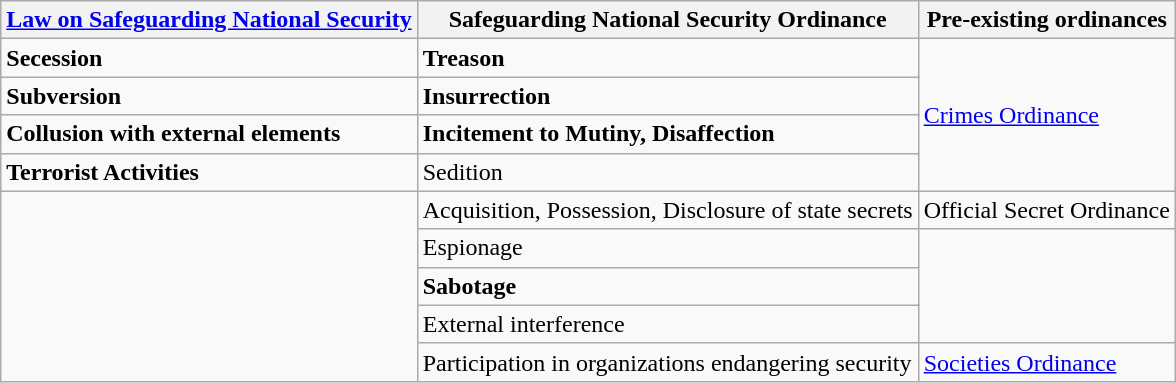<table class="wikitable">
<tr>
<th><a href='#'>Law on Safeguarding National Security</a></th>
<th>Safeguarding National Security Ordinance</th>
<th>Pre-existing ordinances</th>
</tr>
<tr>
<td><strong>Secession</strong></td>
<td><strong>Treason</strong></td>
<td rowspan="4"><a href='#'>Crimes Ordinance</a></td>
</tr>
<tr>
<td><strong>Subversion</strong></td>
<td><strong>Insurrection</strong></td>
</tr>
<tr>
<td><strong>Collusion with external elements</strong></td>
<td><strong>Incitement to Mutiny, Disaffection</strong></td>
</tr>
<tr>
<td><strong>Terrorist Activities</strong></td>
<td>Sedition</td>
</tr>
<tr>
<td rowspan="5"></td>
<td>Acquisition, Possession, Disclosure of state secrets</td>
<td>Official Secret Ordinance</td>
</tr>
<tr>
<td>Espionage</td>
<td rowspan="3"></td>
</tr>
<tr>
<td><strong>Sabotage</strong></td>
</tr>
<tr>
<td>External interference</td>
</tr>
<tr>
<td>Participation in organizations endangering security</td>
<td><a href='#'>Societies Ordinance</a></td>
</tr>
</table>
